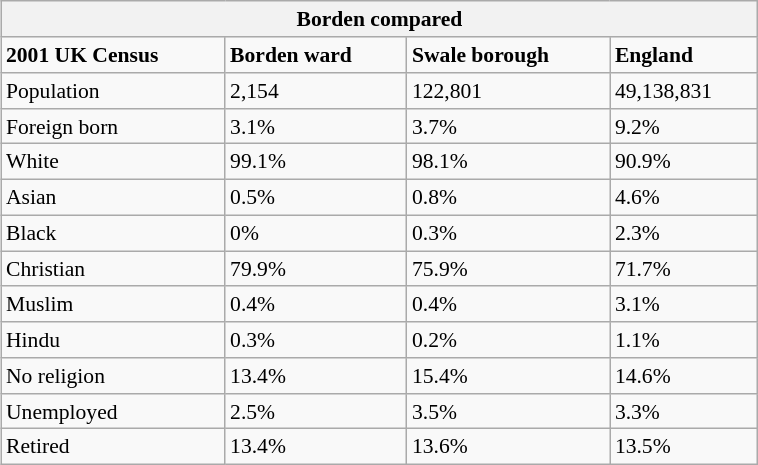<table class="wikitable" id="toc" style="float: left; margin-left: 2em; width: 40%; font-size: 90%;" cellspacing="3">
<tr>
<th colspan="4"><strong>Borden compared</strong></th>
</tr>
<tr>
<td><strong>2001 UK Census</strong></td>
<td><strong>Borden ward</strong></td>
<td><strong>Swale borough</strong></td>
<td><strong>England</strong></td>
</tr>
<tr>
<td>Population</td>
<td>2,154</td>
<td>122,801</td>
<td>49,138,831</td>
</tr>
<tr>
<td>Foreign born</td>
<td>3.1%</td>
<td>3.7%</td>
<td>9.2%</td>
</tr>
<tr>
<td>White</td>
<td>99.1%</td>
<td>98.1%</td>
<td>90.9%</td>
</tr>
<tr>
<td>Asian</td>
<td>0.5%</td>
<td>0.8%</td>
<td>4.6%</td>
</tr>
<tr>
<td>Black</td>
<td>0%</td>
<td>0.3%</td>
<td>2.3%</td>
</tr>
<tr>
<td>Christian</td>
<td>79.9%</td>
<td>75.9%</td>
<td>71.7%</td>
</tr>
<tr>
<td>Muslim</td>
<td>0.4%</td>
<td>0.4%</td>
<td>3.1%</td>
</tr>
<tr>
<td>Hindu</td>
<td>0.3%</td>
<td>0.2%</td>
<td>1.1%</td>
</tr>
<tr>
<td>No religion</td>
<td>13.4%</td>
<td>15.4%</td>
<td>14.6%</td>
</tr>
<tr>
<td>Unemployed</td>
<td>2.5%</td>
<td>3.5%</td>
<td>3.3%</td>
</tr>
<tr>
<td>Retired</td>
<td>13.4%</td>
<td>13.6%</td>
<td>13.5%</td>
</tr>
</table>
